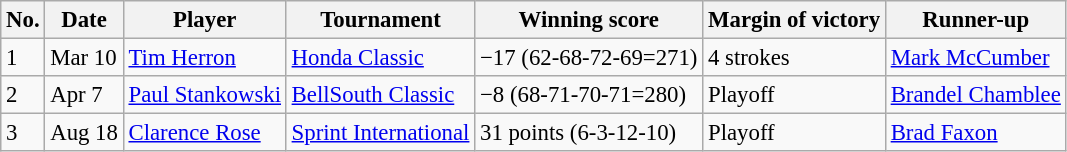<table class="wikitable" style="font-size:95%;">
<tr>
<th>No.</th>
<th>Date</th>
<th>Player</th>
<th>Tournament</th>
<th>Winning score</th>
<th>Margin of victory</th>
<th>Runner-up</th>
</tr>
<tr>
<td>1</td>
<td>Mar 10</td>
<td> <a href='#'>Tim Herron</a></td>
<td><a href='#'>Honda Classic</a></td>
<td>−17 (62-68-72-69=271)</td>
<td>4 strokes</td>
<td> <a href='#'>Mark McCumber</a></td>
</tr>
<tr>
<td>2</td>
<td>Apr 7</td>
<td> <a href='#'>Paul Stankowski</a></td>
<td><a href='#'>BellSouth Classic</a></td>
<td>−8 (68-71-70-71=280)</td>
<td>Playoff</td>
<td> <a href='#'>Brandel Chamblee</a></td>
</tr>
<tr>
<td>3</td>
<td>Aug 18</td>
<td> <a href='#'>Clarence Rose</a></td>
<td><a href='#'>Sprint International</a></td>
<td>31 points (6-3-12-10)</td>
<td>Playoff</td>
<td> <a href='#'>Brad Faxon</a></td>
</tr>
</table>
